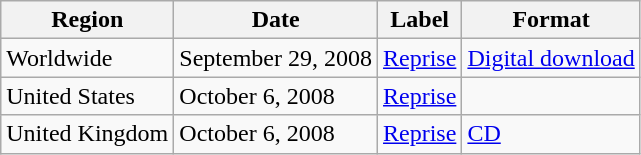<table class="wikitable">
<tr>
<th>Region</th>
<th>Date</th>
<th>Label</th>
<th>Format</th>
</tr>
<tr>
<td rowspan="1">Worldwide</td>
<td rowspan="1">September 29, 2008</td>
<td rowspan="1"><a href='#'>Reprise</a></td>
<td rowspan="1"><a href='#'>Digital download</a></td>
</tr>
<tr>
<td rowspan="1">United States</td>
<td rowspan="1">October 6, 2008</td>
<td rowspan="1"><a href='#'>Reprise</a></td>
<td rowspan="1"></td>
</tr>
<tr>
<td rowspan="1">United Kingdom</td>
<td rowspan="1">October 6, 2008</td>
<td rowspan="1"><a href='#'>Reprise</a></td>
<td rowspan="1"><a href='#'>CD</a></td>
</tr>
</table>
